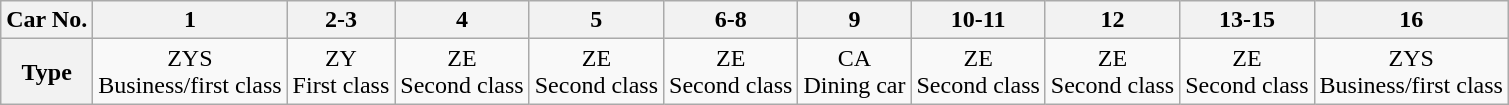<table class="wikitable" style="text-align: center">
<tr>
<th>Car No.</th>
<th>1</th>
<th>2-3</th>
<th>4</th>
<th>5</th>
<th>6-8</th>
<th>9</th>
<th>10-11</th>
<th>12</th>
<th>13-15</th>
<th>16</th>
</tr>
<tr>
<th>Type</th>
<td>ZYS<br>Business/first class</td>
<td>ZY<br>First class</td>
<td>ZE<br>Second class</td>
<td>ZE<br>Second class </td>
<td>ZE<br>Second class</td>
<td>CA<br>Dining car</td>
<td>ZE<br>Second class</td>
<td>ZE<br>Second class </td>
<td>ZE<br>Second class</td>
<td>ZYS<br>Business/first class</td>
</tr>
</table>
